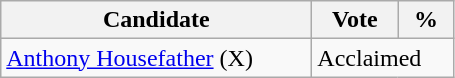<table class="wikitable">
<tr>
<th bgcolor="#DDDDFF" width="200px">Candidate</th>
<th bgcolor="#DDDDFF" width="50px">Vote</th>
<th bgcolor="#DDDDFF" width="30px">%</th>
</tr>
<tr>
<td><a href='#'>Anthony Housefather</a> (X)</td>
<td colspan="2">Acclaimed</td>
</tr>
</table>
